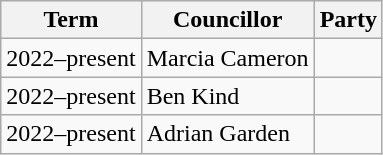<table class="wikitable">
<tr>
<th>Term</th>
<th>Councillor</th>
<th colspan=2>Party</th>
</tr>
<tr>
<td>2022–present</td>
<td>Marcia Cameron</td>
<td></td>
</tr>
<tr>
<td>2022–present</td>
<td>Ben Kind</td>
<td></td>
</tr>
<tr>
<td>2022–present</td>
<td>Adrian Garden</td>
<td></td>
</tr>
</table>
